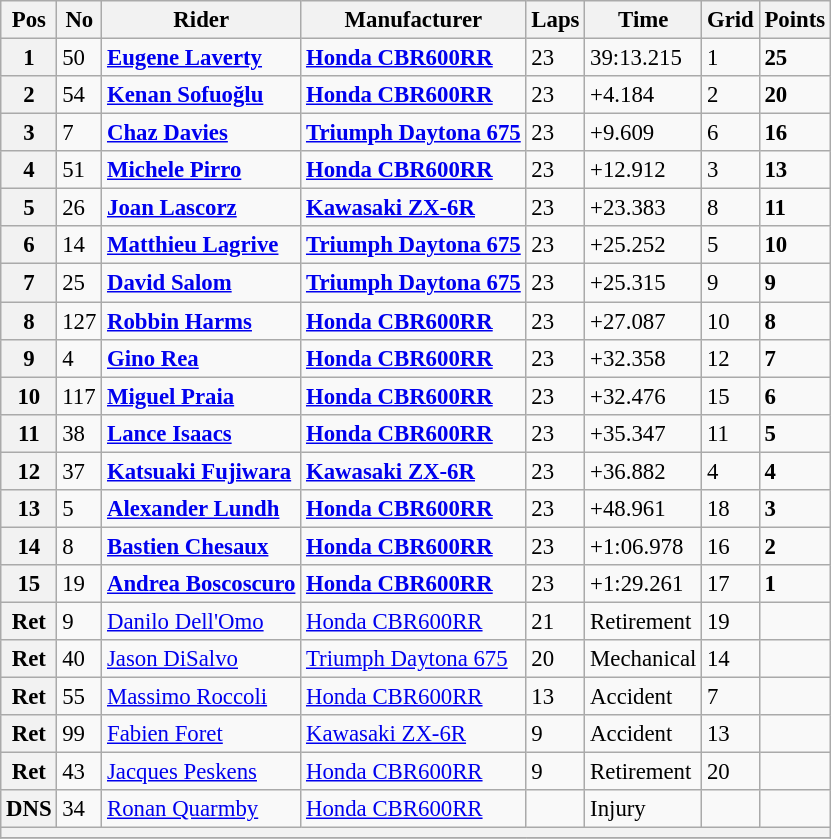<table class="wikitable" style="font-size: 95%;">
<tr>
<th>Pos</th>
<th>No</th>
<th>Rider</th>
<th>Manufacturer</th>
<th>Laps</th>
<th>Time</th>
<th>Grid</th>
<th>Points</th>
</tr>
<tr>
<th>1</th>
<td>50</td>
<td> <strong><a href='#'>Eugene Laverty</a></strong></td>
<td><strong><a href='#'>Honda CBR600RR</a></strong></td>
<td>23</td>
<td>39:13.215</td>
<td>1</td>
<td><strong>25</strong></td>
</tr>
<tr>
<th>2</th>
<td>54</td>
<td> <strong><a href='#'>Kenan Sofuoğlu</a></strong></td>
<td><strong><a href='#'>Honda CBR600RR</a></strong></td>
<td>23</td>
<td>+4.184</td>
<td>2</td>
<td><strong>20</strong></td>
</tr>
<tr>
<th>3</th>
<td>7</td>
<td> <strong><a href='#'>Chaz Davies</a></strong></td>
<td><strong><a href='#'>Triumph Daytona 675</a></strong></td>
<td>23</td>
<td>+9.609</td>
<td>6</td>
<td><strong>16</strong></td>
</tr>
<tr>
<th>4</th>
<td>51</td>
<td> <strong><a href='#'>Michele Pirro</a></strong></td>
<td><strong><a href='#'>Honda CBR600RR</a></strong></td>
<td>23</td>
<td>+12.912</td>
<td>3</td>
<td><strong>13</strong></td>
</tr>
<tr>
<th>5</th>
<td>26</td>
<td> <strong><a href='#'>Joan Lascorz</a></strong></td>
<td><strong><a href='#'>Kawasaki ZX-6R</a></strong></td>
<td>23</td>
<td>+23.383</td>
<td>8</td>
<td><strong>11</strong></td>
</tr>
<tr>
<th>6</th>
<td>14</td>
<td> <strong><a href='#'>Matthieu Lagrive</a></strong></td>
<td><strong><a href='#'>Triumph Daytona 675</a></strong></td>
<td>23</td>
<td>+25.252</td>
<td>5</td>
<td><strong>10</strong></td>
</tr>
<tr>
<th>7</th>
<td>25</td>
<td> <strong><a href='#'>David Salom</a></strong></td>
<td><strong><a href='#'>Triumph Daytona 675</a></strong></td>
<td>23</td>
<td>+25.315</td>
<td>9</td>
<td><strong>9</strong></td>
</tr>
<tr>
<th>8</th>
<td>127</td>
<td> <strong><a href='#'>Robbin Harms</a></strong></td>
<td><strong><a href='#'>Honda CBR600RR</a></strong></td>
<td>23</td>
<td>+27.087</td>
<td>10</td>
<td><strong>8</strong></td>
</tr>
<tr>
<th>9</th>
<td>4</td>
<td> <strong><a href='#'>Gino Rea</a></strong></td>
<td><strong><a href='#'>Honda CBR600RR</a></strong></td>
<td>23</td>
<td>+32.358</td>
<td>12</td>
<td><strong>7</strong></td>
</tr>
<tr>
<th>10</th>
<td>117</td>
<td> <strong><a href='#'>Miguel Praia</a></strong></td>
<td><strong><a href='#'>Honda CBR600RR</a></strong></td>
<td>23</td>
<td>+32.476</td>
<td>15</td>
<td><strong>6</strong></td>
</tr>
<tr>
<th>11</th>
<td>38</td>
<td> <strong><a href='#'>Lance Isaacs</a></strong></td>
<td><strong><a href='#'>Honda CBR600RR</a></strong></td>
<td>23</td>
<td>+35.347</td>
<td>11</td>
<td><strong>5</strong></td>
</tr>
<tr>
<th>12</th>
<td>37</td>
<td> <strong><a href='#'>Katsuaki Fujiwara</a></strong></td>
<td><strong><a href='#'>Kawasaki ZX-6R</a></strong></td>
<td>23</td>
<td>+36.882</td>
<td>4</td>
<td><strong>4</strong></td>
</tr>
<tr>
<th>13</th>
<td>5</td>
<td> <strong><a href='#'>Alexander Lundh</a></strong></td>
<td><strong><a href='#'>Honda CBR600RR</a></strong></td>
<td>23</td>
<td>+48.961</td>
<td>18</td>
<td><strong>3</strong></td>
</tr>
<tr>
<th>14</th>
<td>8</td>
<td> <strong><a href='#'>Bastien Chesaux</a></strong></td>
<td><strong><a href='#'>Honda CBR600RR</a></strong></td>
<td>23</td>
<td>+1:06.978</td>
<td>16</td>
<td><strong>2</strong></td>
</tr>
<tr>
<th>15</th>
<td>19</td>
<td> <strong><a href='#'>Andrea Boscoscuro</a></strong></td>
<td><strong><a href='#'>Honda CBR600RR</a></strong></td>
<td>23</td>
<td>+1:29.261</td>
<td>17</td>
<td><strong>1</strong></td>
</tr>
<tr>
<th>Ret</th>
<td>9</td>
<td> <a href='#'>Danilo Dell'Omo</a></td>
<td><a href='#'>Honda CBR600RR</a></td>
<td>21</td>
<td>Retirement</td>
<td>19</td>
<td></td>
</tr>
<tr>
<th>Ret</th>
<td>40</td>
<td> <a href='#'>Jason DiSalvo</a></td>
<td><a href='#'>Triumph Daytona 675</a></td>
<td>20</td>
<td>Mechanical</td>
<td>14</td>
<td></td>
</tr>
<tr>
<th>Ret</th>
<td>55</td>
<td> <a href='#'>Massimo Roccoli</a></td>
<td><a href='#'>Honda CBR600RR</a></td>
<td>13</td>
<td>Accident</td>
<td>7</td>
<td></td>
</tr>
<tr>
<th>Ret</th>
<td>99</td>
<td> <a href='#'>Fabien Foret</a></td>
<td><a href='#'>Kawasaki ZX-6R</a></td>
<td>9</td>
<td>Accident</td>
<td>13</td>
<td></td>
</tr>
<tr>
<th>Ret</th>
<td>43</td>
<td> <a href='#'>Jacques Peskens</a></td>
<td><a href='#'>Honda CBR600RR</a></td>
<td>9</td>
<td>Retirement</td>
<td>20</td>
<td></td>
</tr>
<tr>
<th>DNS</th>
<td>34</td>
<td> <a href='#'>Ronan Quarmby</a></td>
<td><a href='#'>Honda CBR600RR</a></td>
<td></td>
<td>Injury</td>
<td></td>
<td></td>
</tr>
<tr>
<th colspan=8></th>
</tr>
<tr>
</tr>
</table>
